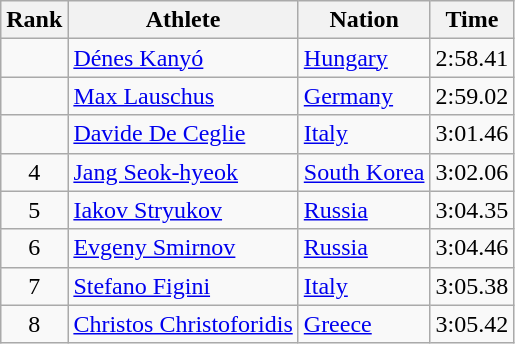<table class="wikitable sortable" style="text-align:center">
<tr>
<th>Rank</th>
<th>Athlete</th>
<th>Nation</th>
<th>Time</th>
</tr>
<tr>
<td></td>
<td align=left><a href='#'>Dénes Kanyó</a></td>
<td align=left> <a href='#'>Hungary</a></td>
<td>2:58.41</td>
</tr>
<tr>
<td></td>
<td align=left><a href='#'>Max Lauschus</a></td>
<td align=left> <a href='#'>Germany</a></td>
<td>2:59.02</td>
</tr>
<tr>
<td></td>
<td align=left><a href='#'>Davide De Ceglie</a></td>
<td align=left> <a href='#'>Italy</a></td>
<td>3:01.46</td>
</tr>
<tr>
<td>4</td>
<td align=left><a href='#'>Jang Seok-hyeok</a></td>
<td align=left> <a href='#'>South Korea</a></td>
<td>3:02.06</td>
</tr>
<tr>
<td>5</td>
<td align=left><a href='#'>Iakov Stryukov</a></td>
<td align=left> <a href='#'>Russia</a></td>
<td>3:04.35</td>
</tr>
<tr>
<td>6</td>
<td align=left><a href='#'>Evgeny Smirnov</a></td>
<td align=left> <a href='#'>Russia</a></td>
<td>3:04.46</td>
</tr>
<tr>
<td>7</td>
<td align=left><a href='#'>Stefano Figini</a></td>
<td align=left> <a href='#'>Italy</a></td>
<td>3:05.38</td>
</tr>
<tr>
<td>8</td>
<td align=left><a href='#'>Christos Christoforidis</a></td>
<td align=left> <a href='#'>Greece</a></td>
<td>3:05.42</td>
</tr>
</table>
